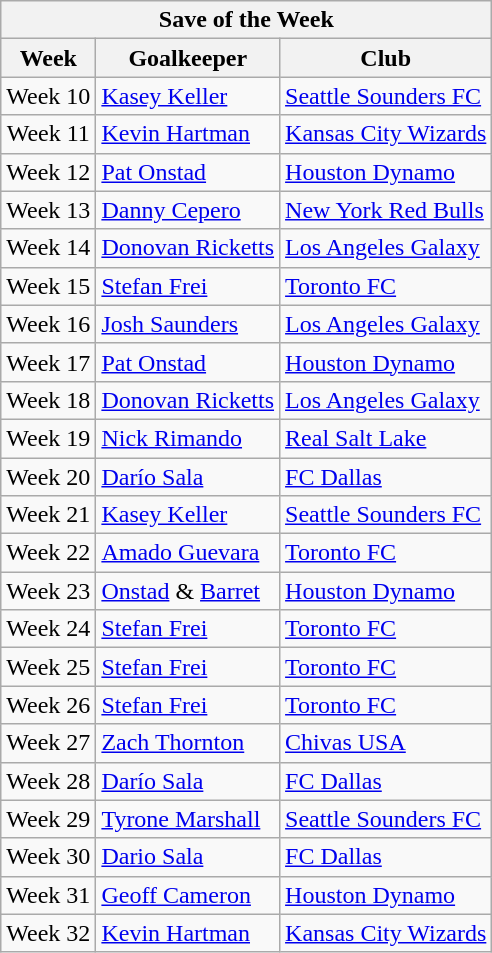<table class="wikitable collapsible collapsed">
<tr>
<th colspan="3">Save of the Week</th>
</tr>
<tr>
<th>Week</th>
<th>Goalkeeper</th>
<th>Club</th>
</tr>
<tr>
<td align=center>Week 10</td>
<td> <a href='#'>Kasey Keller</a></td>
<td><a href='#'>Seattle Sounders FC</a></td>
</tr>
<tr>
<td align=center>Week 11</td>
<td> <a href='#'>Kevin Hartman</a></td>
<td><a href='#'>Kansas City Wizards</a></td>
</tr>
<tr>
<td align=center>Week 12</td>
<td> <a href='#'>Pat Onstad</a></td>
<td><a href='#'>Houston Dynamo</a></td>
</tr>
<tr>
<td align=center>Week 13</td>
<td> <a href='#'>Danny Cepero</a></td>
<td><a href='#'>New York Red Bulls</a></td>
</tr>
<tr>
<td align=center>Week 14</td>
<td> <a href='#'>Donovan Ricketts</a></td>
<td><a href='#'>Los Angeles Galaxy</a></td>
</tr>
<tr>
<td align=center>Week 15</td>
<td> <a href='#'>Stefan Frei</a></td>
<td><a href='#'>Toronto FC</a></td>
</tr>
<tr>
<td align=center>Week 16</td>
<td> <a href='#'>Josh Saunders</a></td>
<td><a href='#'>Los Angeles Galaxy</a></td>
</tr>
<tr>
<td align=center>Week 17</td>
<td> <a href='#'>Pat Onstad</a></td>
<td><a href='#'>Houston Dynamo</a></td>
</tr>
<tr>
<td align=center>Week 18</td>
<td> <a href='#'>Donovan Ricketts</a></td>
<td><a href='#'>Los Angeles Galaxy</a></td>
</tr>
<tr>
<td align=center>Week 19</td>
<td> <a href='#'>Nick Rimando</a></td>
<td><a href='#'>Real Salt Lake</a></td>
</tr>
<tr>
<td align=center>Week 20</td>
<td> <a href='#'>Darío Sala</a></td>
<td><a href='#'>FC Dallas</a></td>
</tr>
<tr>
<td align=center>Week 21</td>
<td> <a href='#'>Kasey Keller</a></td>
<td><a href='#'>Seattle Sounders FC</a></td>
</tr>
<tr>
<td align=center>Week 22</td>
<td> <a href='#'>Amado Guevara</a></td>
<td><a href='#'>Toronto FC</a></td>
</tr>
<tr>
<td align=center>Week 23</td>
<td> <a href='#'>Onstad</a> &  <a href='#'>Barret</a></td>
<td><a href='#'>Houston Dynamo</a></td>
</tr>
<tr>
<td align=center>Week 24</td>
<td> <a href='#'>Stefan Frei</a></td>
<td><a href='#'>Toronto FC</a></td>
</tr>
<tr>
<td align=center>Week 25</td>
<td> <a href='#'>Stefan Frei</a></td>
<td><a href='#'>Toronto FC</a></td>
</tr>
<tr>
<td align=center>Week 26</td>
<td> <a href='#'>Stefan Frei</a></td>
<td><a href='#'>Toronto FC</a></td>
</tr>
<tr>
<td align=center>Week 27</td>
<td> <a href='#'>Zach Thornton</a></td>
<td><a href='#'>Chivas USA</a></td>
</tr>
<tr>
<td align=center>Week 28</td>
<td> <a href='#'>Darío Sala</a></td>
<td><a href='#'>FC Dallas</a></td>
</tr>
<tr>
<td align=center>Week 29</td>
<td> <a href='#'>Tyrone Marshall</a></td>
<td><a href='#'>Seattle Sounders FC</a></td>
</tr>
<tr>
<td align=center>Week 30</td>
<td> <a href='#'>Dario Sala</a></td>
<td><a href='#'>FC Dallas</a></td>
</tr>
<tr>
<td align=center>Week 31</td>
<td> <a href='#'>Geoff Cameron</a></td>
<td><a href='#'>Houston Dynamo</a></td>
</tr>
<tr>
<td align=center>Week 32</td>
<td> <a href='#'>Kevin Hartman</a></td>
<td><a href='#'>Kansas City Wizards</a></td>
</tr>
</table>
